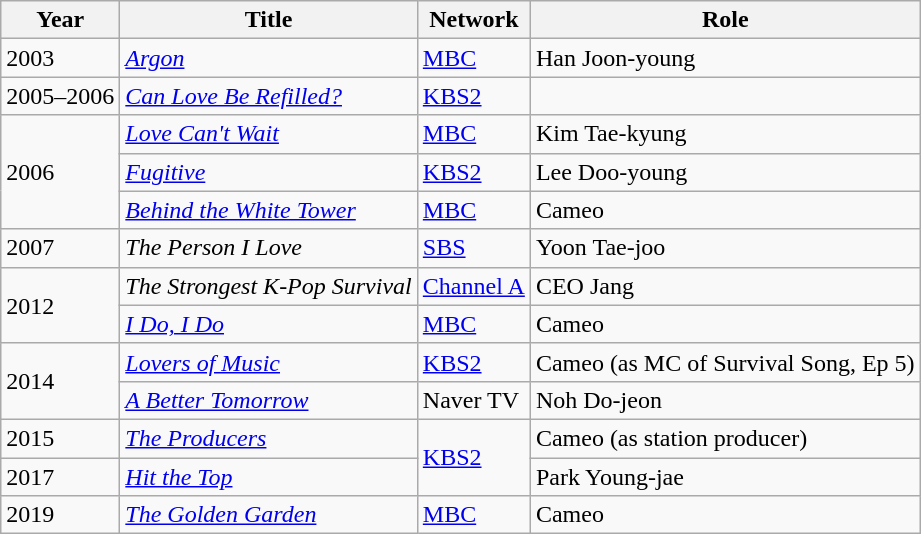<table class="wikitable">
<tr>
<th>Year</th>
<th>Title</th>
<th>Network</th>
<th>Role</th>
</tr>
<tr>
<td>2003</td>
<td><em><a href='#'>Argon</a></em></td>
<td><a href='#'>MBC</a></td>
<td>Han Joon-young</td>
</tr>
<tr>
<td>2005–2006</td>
<td><em><a href='#'>Can Love Be Refilled?</a></em></td>
<td><a href='#'>KBS2</a></td>
<td></td>
</tr>
<tr>
<td rowspan="3">2006</td>
<td><em><a href='#'>Love Can't Wait</a></em></td>
<td><a href='#'>MBC</a></td>
<td>Kim Tae-kyung</td>
</tr>
<tr>
<td><em><a href='#'>Fugitive</a></em></td>
<td><a href='#'>KBS2</a></td>
<td>Lee Doo-young</td>
</tr>
<tr>
<td><em><a href='#'>Behind the White Tower</a></em></td>
<td><a href='#'>MBC</a></td>
<td>Cameo</td>
</tr>
<tr>
<td>2007</td>
<td><em>The Person I Love</em></td>
<td><a href='#'>SBS</a></td>
<td>Yoon Tae-joo</td>
</tr>
<tr>
<td rowspan="2">2012</td>
<td><em>The Strongest K-Pop Survival</em></td>
<td><a href='#'>Channel A</a></td>
<td>CEO Jang</td>
</tr>
<tr>
<td><em><a href='#'>I Do, I Do</a></em></td>
<td><a href='#'>MBC</a></td>
<td>Cameo</td>
</tr>
<tr>
<td rowspan=2>2014</td>
<td><em><a href='#'>Lovers of Music</a></em></td>
<td><a href='#'>KBS2</a></td>
<td>Cameo (as MC of Survival Song, Ep 5)</td>
</tr>
<tr>
<td><em><a href='#'>A Better Tomorrow</a></em></td>
<td>Naver TV</td>
<td>Noh Do-jeon</td>
</tr>
<tr>
<td>2015</td>
<td><em><a href='#'>The Producers</a></em></td>
<td rowspan=2><a href='#'>KBS2</a></td>
<td>Cameo (as station producer)</td>
</tr>
<tr>
<td>2017</td>
<td><em><a href='#'>Hit the Top</a></em></td>
<td>Park Young-jae</td>
</tr>
<tr>
<td>2019</td>
<td><em><a href='#'>The Golden Garden</a></em></td>
<td><a href='#'>MBC</a></td>
<td>Cameo</td>
</tr>
</table>
